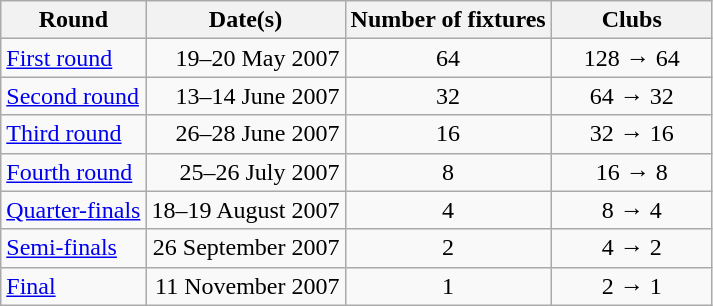<table class="wikitable" style="text-align:center">
<tr>
<th>Round</th>
<th>Date(s)</th>
<th>Number of fixtures</th>
<th width=100>Clubs</th>
</tr>
<tr>
<td align=left><a href='#'>First round</a></td>
<td align=right>19–20 May 2007</td>
<td>64</td>
<td>128 → 64</td>
</tr>
<tr>
<td align=left><a href='#'>Second round</a></td>
<td align=right>13–14 June 2007</td>
<td>32</td>
<td>64 → 32</td>
</tr>
<tr>
<td align=left><a href='#'>Third round</a></td>
<td align=right>26–28 June 2007</td>
<td>16</td>
<td>32 → 16</td>
</tr>
<tr>
<td align=left><a href='#'>Fourth round</a></td>
<td align=right>25–26 July 2007</td>
<td>8</td>
<td>16 → 8</td>
</tr>
<tr>
<td align=left><a href='#'>Quarter-finals</a></td>
<td align=right>18–19 August 2007</td>
<td>4</td>
<td>8 → 4</td>
</tr>
<tr>
<td align=left><a href='#'>Semi-finals</a></td>
<td align=right>26 September 2007</td>
<td>2</td>
<td>4 → 2</td>
</tr>
<tr>
<td align=left><a href='#'>Final</a></td>
<td align=right>11 November 2007</td>
<td>1</td>
<td>2 → 1</td>
</tr>
</table>
